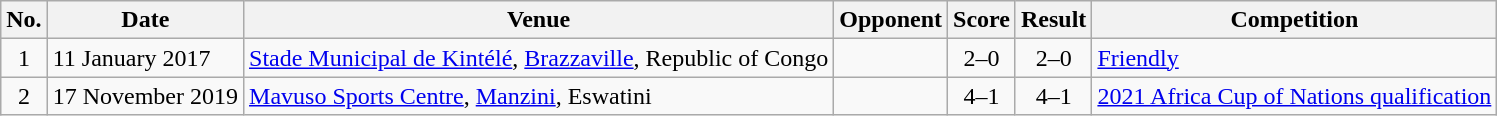<table class="wikitable sortable">
<tr>
<th scope="col">No.</th>
<th scope="col">Date</th>
<th scope="col">Venue</th>
<th scope="col">Opponent</th>
<th scope="col">Score</th>
<th scope="col">Result</th>
<th scope="col">Competition</th>
</tr>
<tr>
<td align="center">1</td>
<td>11 January 2017</td>
<td><a href='#'>Stade Municipal de Kintélé</a>, <a href='#'>Brazzaville</a>, Republic of Congo</td>
<td></td>
<td align=center>2–0</td>
<td align=center>2–0</td>
<td><a href='#'>Friendly</a></td>
</tr>
<tr>
<td align="center">2</td>
<td>17 November 2019</td>
<td><a href='#'>Mavuso Sports Centre</a>, <a href='#'>Manzini</a>, Eswatini</td>
<td></td>
<td align=center>4–1</td>
<td align=center>4–1</td>
<td><a href='#'>2021 Africa Cup of Nations qualification</a></td>
</tr>
</table>
